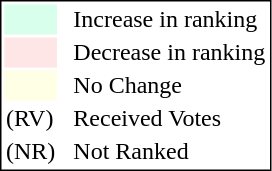<table style="border:1px solid black;">
<tr>
<td style="background:#D8FFEB; width:20px;"></td>
<td> </td>
<td>Increase in ranking</td>
</tr>
<tr>
<td style="background:#FFE6E6; width:20px;"></td>
<td> </td>
<td>Decrease in ranking</td>
</tr>
<tr>
<td style="background:#FFFFE6; width:20px;"></td>
<td> </td>
<td>No Change</td>
</tr>
<tr>
<td>(RV)</td>
<td> </td>
<td>Received Votes</td>
</tr>
<tr>
<td>(NR)</td>
<td> </td>
<td>Not Ranked</td>
</tr>
</table>
